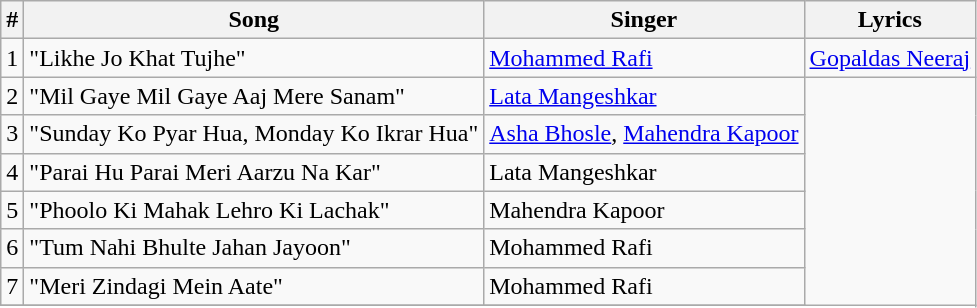<table class="wikitable">
<tr>
<th>#</th>
<th>Song</th>
<th>Singer</th>
<th>Lyrics</th>
</tr>
<tr>
<td>1</td>
<td>"Likhe Jo Khat Tujhe"</td>
<td><a href='#'>Mohammed Rafi</a></td>
<td><a href='#'>Gopaldas Neeraj</a></td>
</tr>
<tr>
<td>2</td>
<td>"Mil Gaye Mil Gaye Aaj Mere Sanam"</td>
<td><a href='#'>Lata Mangeshkar</a></td>
</tr>
<tr>
<td>3</td>
<td>"Sunday Ko Pyar Hua, Monday Ko Ikrar Hua"</td>
<td><a href='#'>Asha Bhosle</a>, <a href='#'>Mahendra Kapoor</a></td>
</tr>
<tr>
<td>4</td>
<td>"Parai Hu Parai Meri Aarzu Na Kar"</td>
<td>Lata Mangeshkar</td>
</tr>
<tr>
<td>5</td>
<td>"Phoolo Ki Mahak Lehro Ki Lachak"</td>
<td>Mahendra Kapoor</td>
</tr>
<tr>
<td>6</td>
<td>"Tum Nahi Bhulte Jahan Jayoon"</td>
<td>Mohammed Rafi</td>
</tr>
<tr>
<td>7</td>
<td>"Meri Zindagi Mein Aate"</td>
<td>Mohammed Rafi</td>
</tr>
<tr>
</tr>
</table>
